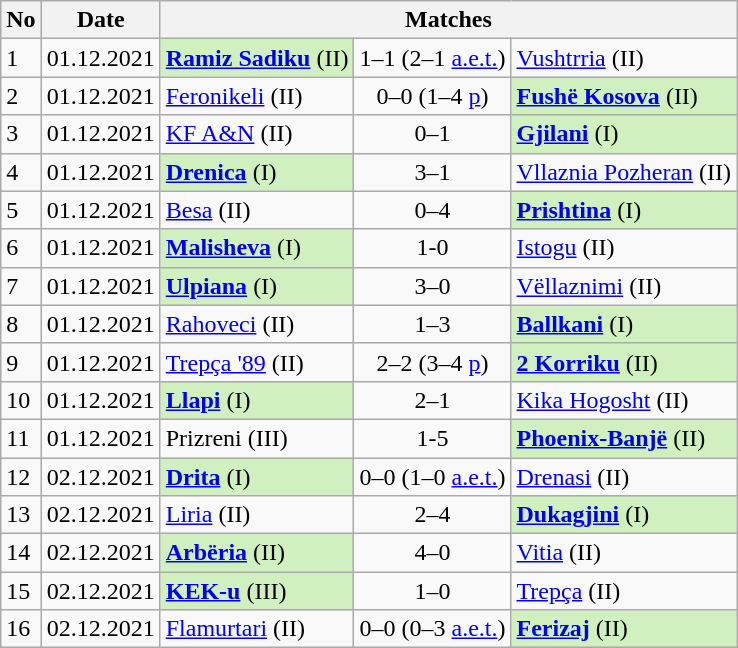<table class="wikitable">
<tr>
<th>No</th>
<th>Date</th>
<th colspan="3">Matches</th>
</tr>
<tr>
<td>1</td>
<td>01.12.2021</td>
<td style="background:#d0f0c0;"><a href='#'><strong>Ramiz Sadiku</strong></a> (II)</td>
<td align="center">1–1 (2–1 <a href='#'>a.e.t.</a>)</td>
<td><a href='#'>Vushtrria</a> (II)</td>
</tr>
<tr>
<td>2</td>
<td>01.12.2021</td>
<td><a href='#'>Feronikeli</a> (II)</td>
<td align="center">0–0 (1–4 <a href='#'>p</a>)</td>
<td style="background:#d0f0c0;"><a href='#'><strong>Fushë Kosova</strong></a> (II)</td>
</tr>
<tr>
<td>3</td>
<td>01.12.2021</td>
<td><a href='#'>KF A&N</a> (II)</td>
<td align="center">0–1</td>
<td style="background:#d0f0c0;"><a href='#'><strong>Gjilani</strong></a> (I)</td>
</tr>
<tr>
<td>4</td>
<td>01.12.2021</td>
<td style="background:#d0f0c0;"><a href='#'><strong>Drenica</strong></a> (I)</td>
<td align="center">3–1</td>
<td><a href='#'>Vllaznia Pozheran</a> (II)</td>
</tr>
<tr>
<td>5</td>
<td>01.12.2021</td>
<td><a href='#'>Besa</a> (II)</td>
<td align="center">0–4</td>
<td style="background:#d0f0c0;"><a href='#'><strong>Prishtina</strong></a> (I)</td>
</tr>
<tr>
<td>6</td>
<td>01.12.2021</td>
<td style="background:#d0f0c0;"><a href='#'><strong>Malisheva</strong></a> (I)</td>
<td align="center">1-0</td>
<td><a href='#'>Istogu</a> (II)</td>
</tr>
<tr>
<td>7</td>
<td>01.12.2021</td>
<td style="background:#d0f0c0;"><a href='#'><strong>Ulpiana</strong></a> (I)</td>
<td align="center">3–0</td>
<td><a href='#'>Vëllaznimi</a> (II)</td>
</tr>
<tr>
<td>8</td>
<td>01.12.2021</td>
<td><a href='#'>Rahoveci</a> (II)</td>
<td align="center">1–3</td>
<td style="background:#d0f0c0;"><a href='#'><strong>Ballkani</strong></a> (I)</td>
</tr>
<tr>
<td>9</td>
<td>01.12.2021</td>
<td><a href='#'>Trepça '89</a> (II)</td>
<td align="center">2–2 (3–4 <a href='#'>p</a>)</td>
<td style="background:#d0f0c0;"><a href='#'><strong>2 Korriku</strong></a> (II)</td>
</tr>
<tr>
<td>10</td>
<td>01.12.2021</td>
<td style="background:#d0f0c0;"><a href='#'><strong>Llapi</strong></a> (I)</td>
<td align="center">2–1</td>
<td><a href='#'>Kika Hogosht</a> (II)</td>
</tr>
<tr>
<td>11</td>
<td>01.12.2021</td>
<td>Prizreni (III)</td>
<td align="center">1-5</td>
<td style="background:#d0f0c0;"><a href='#'><strong>Phoenix-Banjë</strong></a> (II)</td>
</tr>
<tr>
<td>12</td>
<td>02.12.2021</td>
<td style="background:#d0f0c0;"><a href='#'><strong>Drita</strong></a> (I)</td>
<td align="center">0–0 (1–0 <a href='#'>a.e.t.</a>)</td>
<td><a href='#'>Drenasi</a> (II)</td>
</tr>
<tr>
<td>13</td>
<td>02.12.2021</td>
<td><a href='#'>Liria</a> (II)</td>
<td align="center">2–4</td>
<td style="background:#d0f0c0;"><a href='#'><strong>Dukagjini</strong></a> (I)</td>
</tr>
<tr>
<td>14</td>
<td>02.12.2021</td>
<td style="background:#d0f0c0;"><a href='#'><strong>Arbëria</strong></a> (II)</td>
<td align="center">4–0</td>
<td><a href='#'>Vitia</a> (II)</td>
</tr>
<tr>
<td>15</td>
<td>02.12.2021</td>
<td style="background:#d0f0c0;"><a href='#'><strong>KEK-u</strong></a> (III)</td>
<td align="center">1–0</td>
<td><a href='#'>Trepça</a> (II)</td>
</tr>
<tr>
<td>16</td>
<td>02.12.2021</td>
<td><a href='#'>Flamurtari</a> (II)</td>
<td align="center">0–0 (0–3 <a href='#'>a.e.t.</a>)</td>
<td style="background:#d0f0c0;"><a href='#'><strong>Ferizaj</strong></a> (II)</td>
</tr>
</table>
